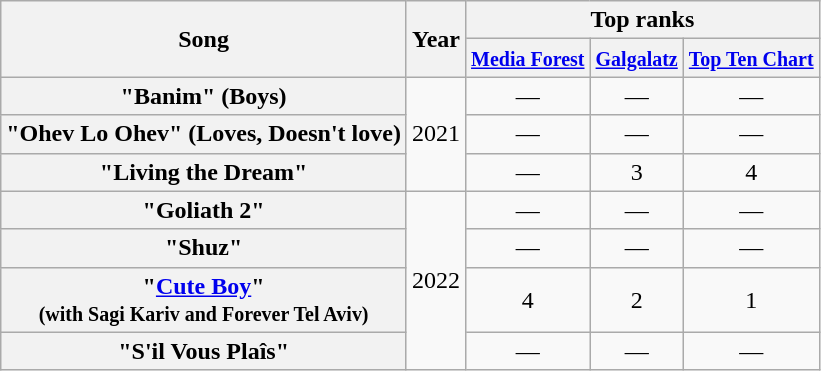<table class="wikitable sortable plainrowheaders" style="text-align:center;">
<tr>
<th rowspan="2">Song</th>
<th rowspan="2">Year</th>
<th colspan="3">Top ranks</th>
</tr>
<tr>
<th><a href='#'><small>Media Forest</small></a></th>
<th><a href='#'><small>Galgalatz</small></a></th>
<th><a href='#'><small>Top Ten Chart</small></a></th>
</tr>
<tr>
<th>"Banim" (Boys)</th>
<td rowspan="3">2021</td>
<td>—</td>
<td>—</td>
<td>—</td>
</tr>
<tr>
<th>"Ohev Lo Ohev" (Loves, Doesn't love)</th>
<td>—</td>
<td>—</td>
<td>—</td>
</tr>
<tr>
<th>"Living the Dream"</th>
<td>—</td>
<td>3</td>
<td>4</td>
</tr>
<tr>
<th>"Goliath 2"</th>
<td rowspan="4">2022</td>
<td>—</td>
<td>—</td>
<td>—</td>
</tr>
<tr>
<th>"Shuz"</th>
<td>—</td>
<td>—</td>
<td>—</td>
</tr>
<tr>
<th>"<a href='#'>Cute Boy</a>"<br><small>(with Sagi Kariv and Forever Tel Aviv)</small></th>
<td>4</td>
<td>2</td>
<td>1</td>
</tr>
<tr>
<th>"S'il Vous Plaîs"</th>
<td>—</td>
<td>—</td>
<td>—</td>
</tr>
</table>
